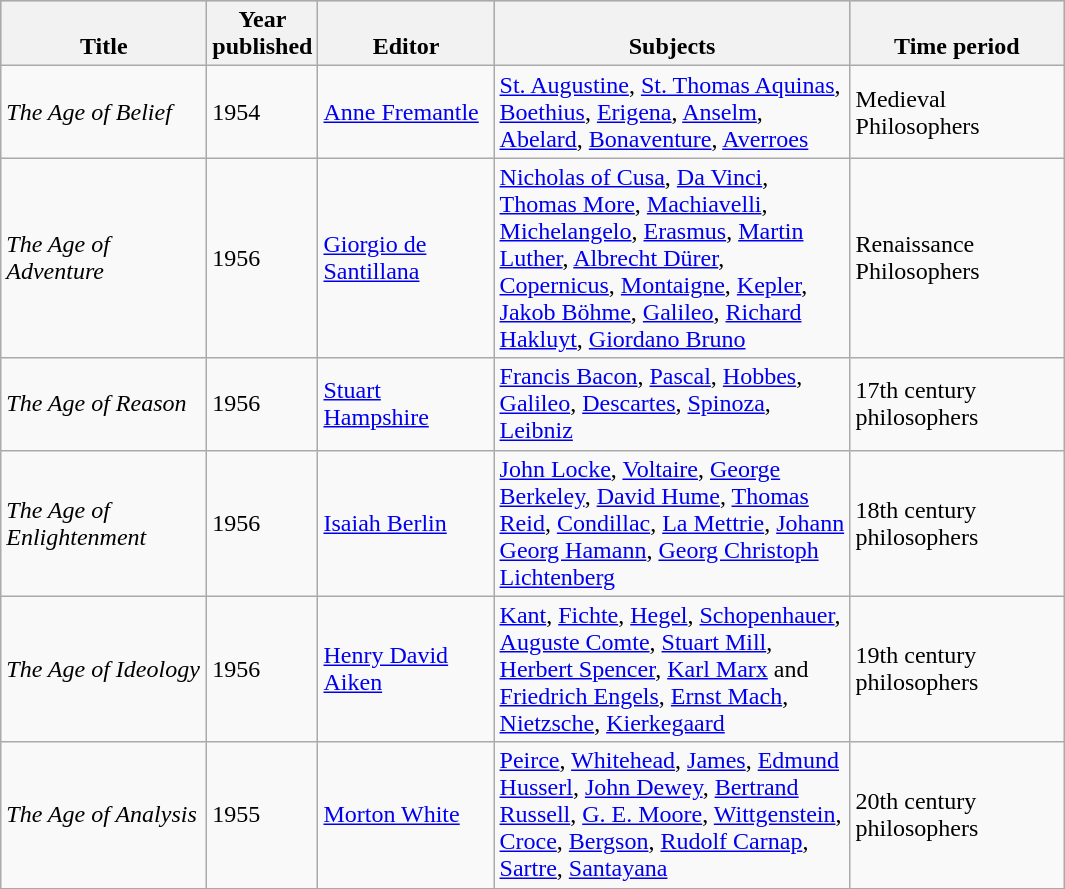<table class="wikitable sortable">
<tr bgcolor="#CCCCCC">
<th align="center" valign="bottom" width="130">Title</th>
<th align="center" valign="bottom" width="50">Year published</th>
<th align="center" valign="bottom" width="110">Editor</th>
<th align="center" valign="bottom" width="230">Subjects</th>
<th align="center" valign="bottom" width="135">Time period</th>
</tr>
<tr>
<td><em>The Age of Belief</em></td>
<td>1954</td>
<td><a href='#'>Anne Fremantle</a></td>
<td><a href='#'>St. Augustine</a>, <a href='#'>St. Thomas Aquinas</a>, <a href='#'>Boethius</a>, <a href='#'>Erigena</a>, <a href='#'>Anselm</a>, <a href='#'>Abelard</a>, <a href='#'>Bonaventure</a>, <a href='#'>Averroes</a></td>
<td>Medieval Philosophers</td>
</tr>
<tr>
<td><em>The Age of Adventure</em></td>
<td>1956</td>
<td><a href='#'>Giorgio de Santillana</a></td>
<td><a href='#'>Nicholas of Cusa</a>, <a href='#'>Da Vinci</a>, <a href='#'>Thomas More</a>, <a href='#'>Machiavelli</a>, <a href='#'>Michelangelo</a>, <a href='#'>Erasmus</a>, <a href='#'>Martin Luther</a>, <a href='#'>Albrecht Dürer</a>, <a href='#'>Copernicus</a>, <a href='#'>Montaigne</a>, <a href='#'>Kepler</a>, <a href='#'>Jakob Böhme</a>, <a href='#'>Galileo</a>, <a href='#'>Richard Hakluyt</a>, <a href='#'>Giordano Bruno</a></td>
<td>Renaissance Philosophers</td>
</tr>
<tr>
<td><em>The Age of Reason</em></td>
<td>1956</td>
<td><a href='#'>Stuart Hampshire</a></td>
<td><a href='#'>Francis Bacon</a>, <a href='#'>Pascal</a>, <a href='#'>Hobbes</a>, <a href='#'>Galileo</a>, <a href='#'>Descartes</a>, <a href='#'>Spinoza</a>, <a href='#'>Leibniz</a></td>
<td>17th century philosophers</td>
</tr>
<tr>
<td><em>The Age of Enlightenment</em></td>
<td>1956</td>
<td><a href='#'>Isaiah Berlin</a></td>
<td><a href='#'>John Locke</a>, <a href='#'>Voltaire</a>, <a href='#'>George Berkeley</a>, <a href='#'>David Hume</a>, <a href='#'>Thomas Reid</a>, <a href='#'>Condillac</a>, <a href='#'>La Mettrie</a>, <a href='#'>Johann Georg Hamann</a>, <a href='#'>Georg Christoph Lichtenberg</a></td>
<td>18th century philosophers</td>
</tr>
<tr>
<td><em>The Age of Ideology</em></td>
<td>1956</td>
<td><a href='#'>Henry David Aiken</a></td>
<td><a href='#'>Kant</a>, <a href='#'>Fichte</a>, <a href='#'>Hegel</a>, <a href='#'>Schopenhauer</a>, <a href='#'>Auguste Comte</a>, <a href='#'>Stuart Mill</a>, <a href='#'>Herbert Spencer</a>, <a href='#'>Karl Marx</a> and <a href='#'>Friedrich Engels</a>, <a href='#'>Ernst Mach</a>, <a href='#'>Nietzsche</a>, <a href='#'>Kierkegaard</a></td>
<td>19th century philosophers</td>
</tr>
<tr>
<td><em>The Age of Analysis</em></td>
<td>1955</td>
<td><a href='#'>Morton White</a></td>
<td><a href='#'>Peirce</a>, <a href='#'>Whitehead</a>, <a href='#'>James</a>, <a href='#'>Edmund Husserl</a>, <a href='#'>John Dewey</a>, <a href='#'>Bertrand Russell</a>, <a href='#'>G. E. Moore</a>, <a href='#'>Wittgenstein</a>, <a href='#'>Croce</a>, <a href='#'>Bergson</a>, <a href='#'>Rudolf Carnap</a>, <a href='#'>Sartre</a>, <a href='#'>Santayana</a></td>
<td>20th century philosophers</td>
</tr>
<tr>
</tr>
</table>
